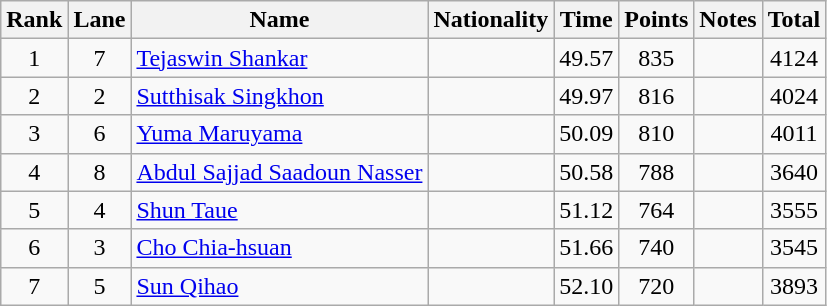<table class="wikitable sortable" style="text-align:center">
<tr>
<th>Rank</th>
<th>Lane</th>
<th>Name</th>
<th>Nationality</th>
<th>Time</th>
<th>Points</th>
<th>Notes</th>
<th>Total</th>
</tr>
<tr>
<td>1</td>
<td>7</td>
<td align="left"><a href='#'>Tejaswin Shankar</a></td>
<td align=left></td>
<td>49.57</td>
<td>835</td>
<td></td>
<td>4124</td>
</tr>
<tr>
<td>2</td>
<td>2</td>
<td align="left"><a href='#'>Sutthisak Singkhon</a></td>
<td align=left></td>
<td>49.97</td>
<td>816</td>
<td></td>
<td>4024</td>
</tr>
<tr>
<td>3</td>
<td>6</td>
<td align="left"><a href='#'>Yuma Maruyama</a></td>
<td align=left></td>
<td>50.09</td>
<td>810</td>
<td></td>
<td>4011</td>
</tr>
<tr>
<td>4</td>
<td>8</td>
<td align="left"><a href='#'>Abdul Sajjad Saadoun Nasser</a></td>
<td align=left></td>
<td>50.58</td>
<td>788</td>
<td></td>
<td>3640</td>
</tr>
<tr>
<td>5</td>
<td>4</td>
<td align="left"><a href='#'>Shun Taue</a></td>
<td align=left></td>
<td>51.12</td>
<td>764</td>
<td></td>
<td>3555</td>
</tr>
<tr>
<td>6</td>
<td>3</td>
<td align="left"><a href='#'>Cho Chia-hsuan</a></td>
<td align=left></td>
<td>51.66</td>
<td>740</td>
<td></td>
<td>3545</td>
</tr>
<tr>
<td>7</td>
<td>5</td>
<td align="left"><a href='#'>Sun Qihao</a></td>
<td align=left></td>
<td>52.10</td>
<td>720</td>
<td></td>
<td>3893</td>
</tr>
</table>
